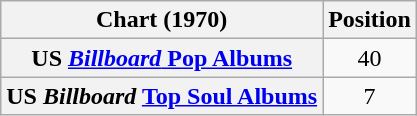<table class="wikitable plainrowheaders" style="text-align:center">
<tr>
<th>Chart (1970)</th>
<th>Position</th>
</tr>
<tr>
<th scope="row">US <a href='#'><em>Billboard</em> Pop Albums</a></th>
<td>40</td>
</tr>
<tr>
<th scope="row">US <em>Billboard</em> <a href='#'>Top Soul Albums</a></th>
<td>7</td>
</tr>
</table>
